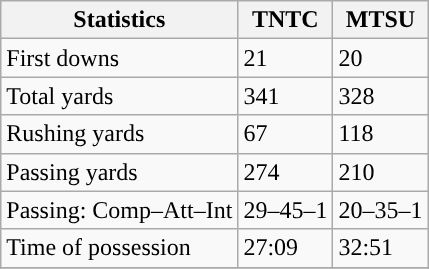<table class="wikitable" style="float: left;">
<tr>
<th>Statistics</th>
<th>TNTC</th>
<th>MTSU</th>
</tr>
<tr>
<td>First downs</td>
<td>21</td>
<td>20</td>
</tr>
<tr>
<td>Total yards</td>
<td>341</td>
<td>328</td>
</tr>
<tr>
<td>Rushing yards</td>
<td>67</td>
<td>118</td>
</tr>
<tr>
<td>Passing yards</td>
<td>274</td>
<td>210</td>
</tr>
<tr>
<td>Passing: Comp–Att–Int</td>
<td>29–45–1</td>
<td>20–35–1</td>
</tr>
<tr>
<td>Time of possession</td>
<td>27:09</td>
<td>32:51</td>
</tr>
<tr>
</tr>
</table>
